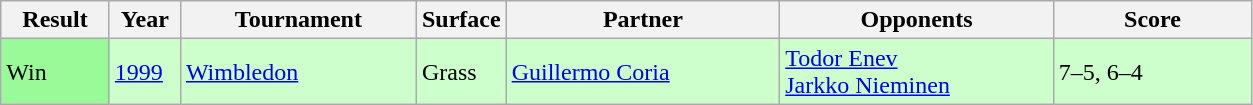<table class="sortable wikitable">
<tr>
<th style="width:65px;">Result</th>
<th style="width:40px;">Year</th>
<th style="width:150px;">Tournament</th>
<th style="width:50px;">Surface</th>
<th style="width:175px;">Partner</th>
<th style="width:175px;">Opponents</th>
<th style="width:125px;" class="unsortable">Score</th>
</tr>
<tr style="background:#ccffcc;">
<td style="background:#98fb98;">Win</td>
<td><a href='#'>1999</a></td>
<td><a href='#'>Wimbledon</a></td>
<td>Grass</td>
<td> <a href='#'>Guillermo Coria</a></td>
<td> <a href='#'>Todor Enev</a> <br>  <a href='#'>Jarkko Nieminen</a></td>
<td>7–5, 6–4</td>
</tr>
</table>
